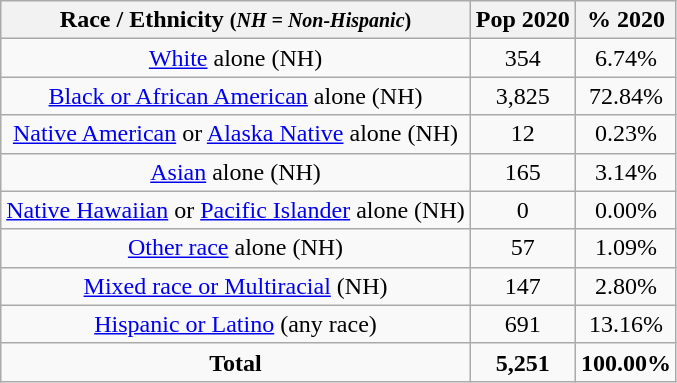<table class="wikitable" style="text-align:center;">
<tr>
<th>Race / Ethnicity <small>(<em>NH = Non-Hispanic</em>)</small></th>
<th>Pop 2020</th>
<th>% 2020</th>
</tr>
<tr>
<td><a href='#'>White</a> alone (NH)</td>
<td>354</td>
<td>6.74%</td>
</tr>
<tr>
<td><a href='#'>Black or African American</a> alone (NH)</td>
<td>3,825</td>
<td>72.84%</td>
</tr>
<tr>
<td><a href='#'>Native American</a> or <a href='#'>Alaska Native</a> alone (NH)</td>
<td>12</td>
<td>0.23%</td>
</tr>
<tr>
<td><a href='#'>Asian</a> alone (NH)</td>
<td>165</td>
<td>3.14%</td>
</tr>
<tr>
<td><a href='#'>Native Hawaiian</a> or <a href='#'>Pacific Islander</a> alone (NH)</td>
<td>0</td>
<td>0.00%</td>
</tr>
<tr>
<td><a href='#'>Other race</a> alone (NH)</td>
<td>57</td>
<td>1.09%</td>
</tr>
<tr>
<td><a href='#'>Mixed race or Multiracial</a> (NH)</td>
<td>147</td>
<td>2.80%</td>
</tr>
<tr>
<td><a href='#'>Hispanic or Latino</a> (any race)</td>
<td>691</td>
<td>13.16%</td>
</tr>
<tr>
<td><strong>Total</strong></td>
<td><strong>5,251</strong></td>
<td><strong>100.00%</strong></td>
</tr>
</table>
